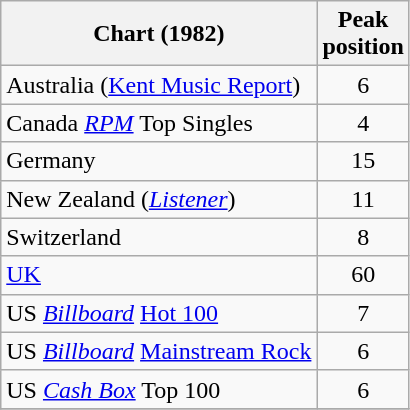<table class="wikitable sortable">
<tr>
<th>Chart (1982)</th>
<th>Peak<br>position</th>
</tr>
<tr>
<td>Australia (<a href='#'>Kent Music Report</a>)</td>
<td style="text-align:center;">6</td>
</tr>
<tr>
<td>Canada <em><a href='#'>RPM</a></em> Top Singles </td>
<td style="text-align:center;">4</td>
</tr>
<tr>
<td>Germany</td>
<td style="text-align:center;">15</td>
</tr>
<tr>
<td>New Zealand (<em><a href='#'>Listener</a></em>)</td>
<td style="text-align:center;">11</td>
</tr>
<tr>
<td>Switzerland</td>
<td style="text-align:center;">8</td>
</tr>
<tr>
<td><a href='#'>UK</a></td>
<td style="text-align:center;">60</td>
</tr>
<tr>
<td>US <em><a href='#'>Billboard</a></em> <a href='#'>Hot 100</a></td>
<td style="text-align:center;">7</td>
</tr>
<tr>
<td>US <em><a href='#'>Billboard</a></em> <a href='#'>Mainstream Rock</a></td>
<td style="text-align:center;">6</td>
</tr>
<tr>
<td>US <a href='#'><em>Cash Box</em></a> Top 100</td>
<td align="center">6</td>
</tr>
<tr>
</tr>
</table>
